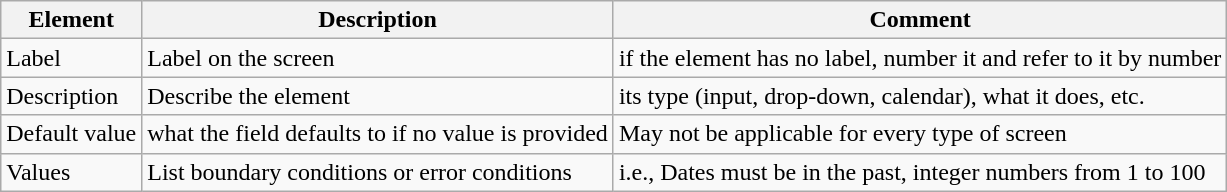<table class="wikitable">
<tr>
<th>Element</th>
<th>Description</th>
<th>Comment</th>
</tr>
<tr>
<td>Label</td>
<td>Label on the screen</td>
<td>if the element has no label, number it and refer to it by number</td>
</tr>
<tr>
<td>Description</td>
<td>Describe the element</td>
<td>its type (input, drop-down, calendar), what it does, etc.</td>
</tr>
<tr>
<td>Default value</td>
<td>what the field defaults to if no value is provided</td>
<td>May not be applicable for every type of screen</td>
</tr>
<tr>
<td>Values</td>
<td>List boundary conditions or error conditions</td>
<td>i.e., Dates must be in the past, integer numbers from 1 to 100</td>
</tr>
</table>
